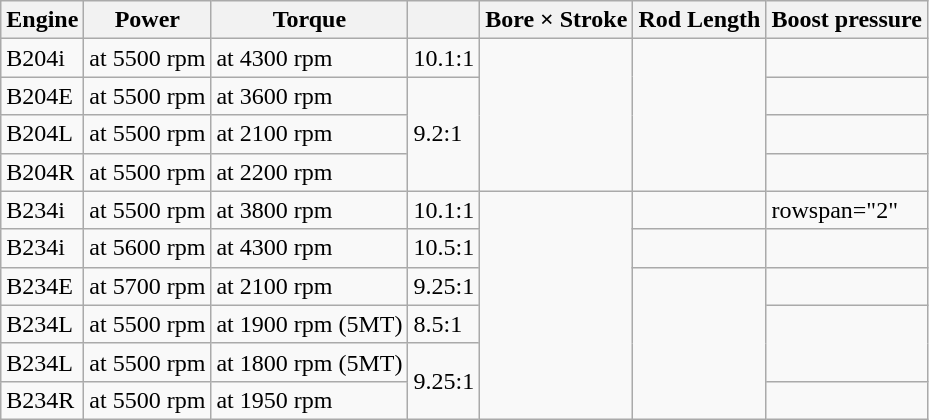<table class="wikitable">
<tr>
<th scope="col">Engine</th>
<th scope="col">Power</th>
<th scope="col">Torque</th>
<th scope="col"></th>
<th scope="col">Bore × Stroke</th>
<th scope="col">Rod Length</th>
<th scope="col">Boost pressure</th>
</tr>
<tr>
<td>B204i</td>
<td> at 5500 rpm</td>
<td> at 4300 rpm</td>
<td>10.1:1</td>
<td rowspan="4"></td>
<td rowspan="4"></td>
<td></td>
</tr>
<tr>
<td>B204E</td>
<td> at 5500 rpm</td>
<td> at 3600 rpm</td>
<td rowspan="3">9.2:1</td>
<td></td>
</tr>
<tr>
<td>B204L</td>
<td> at 5500 rpm</td>
<td> at 2100 rpm</td>
<td></td>
</tr>
<tr>
<td>B204R</td>
<td> at 5500 rpm</td>
<td> at 2200 rpm</td>
<td></td>
</tr>
<tr>
<td>B234i </td>
<td> at 5500 rpm</td>
<td> at 3800 rpm</td>
<td>10.1:1</td>
<td rowspan="6"></td>
<td></td>
<td>rowspan="2" </td>
</tr>
<tr>
<td>B234i </td>
<td> at 5600 rpm</td>
<td> at 4300 rpm</td>
<td>10.5:1</td>
<td></td>
</tr>
<tr>
<td>B234E</td>
<td> at 5700 rpm</td>
<td> at 2100 rpm</td>
<td>9.25:1</td>
<td rowspan="4"></td>
<td></td>
</tr>
<tr>
<td>B234L </td>
<td> at 5500 rpm</td>
<td> at 1900 rpm (5MT)</td>
<td>8.5:1</td>
<td rowspan="2"></td>
</tr>
<tr>
<td>B234L </td>
<td> at 5500 rpm</td>
<td> at 1800 rpm (5MT)</td>
<td rowspan="2">9.25:1</td>
</tr>
<tr>
<td>B234R</td>
<td> at 5500 rpm</td>
<td> at 1950 rpm</td>
<td></td>
</tr>
</table>
